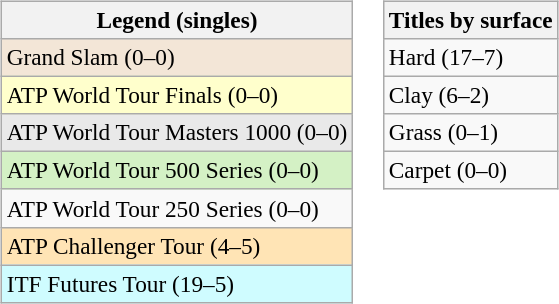<table>
<tr valign=top>
<td><br><table class=wikitable style=font-size:97%>
<tr>
<th>Legend (singles)</th>
</tr>
<tr style="background:#f3e6d7;">
<td>Grand Slam (0–0)</td>
</tr>
<tr style="background:#ffc;">
<td>ATP World Tour Finals (0–0)</td>
</tr>
<tr style="background:#e9e9e9;">
<td>ATP World Tour Masters 1000 (0–0)</td>
</tr>
<tr style="background:#d4f1c5;">
<td>ATP World Tour 500 Series (0–0)</td>
</tr>
<tr>
<td>ATP World Tour 250 Series (0–0)</td>
</tr>
<tr style="background:moccasin;">
<td>ATP Challenger Tour (4–5)</td>
</tr>
<tr style="background:#cffcff;">
<td>ITF Futures Tour (19–5)</td>
</tr>
</table>
</td>
<td><br><table class=wikitable style=font-size:97%>
<tr>
<th>Titles by surface</th>
</tr>
<tr>
<td>Hard (17–7)</td>
</tr>
<tr>
<td>Clay (6–2)</td>
</tr>
<tr>
<td>Grass (0–1)</td>
</tr>
<tr>
<td>Carpet (0–0)</td>
</tr>
</table>
</td>
</tr>
</table>
